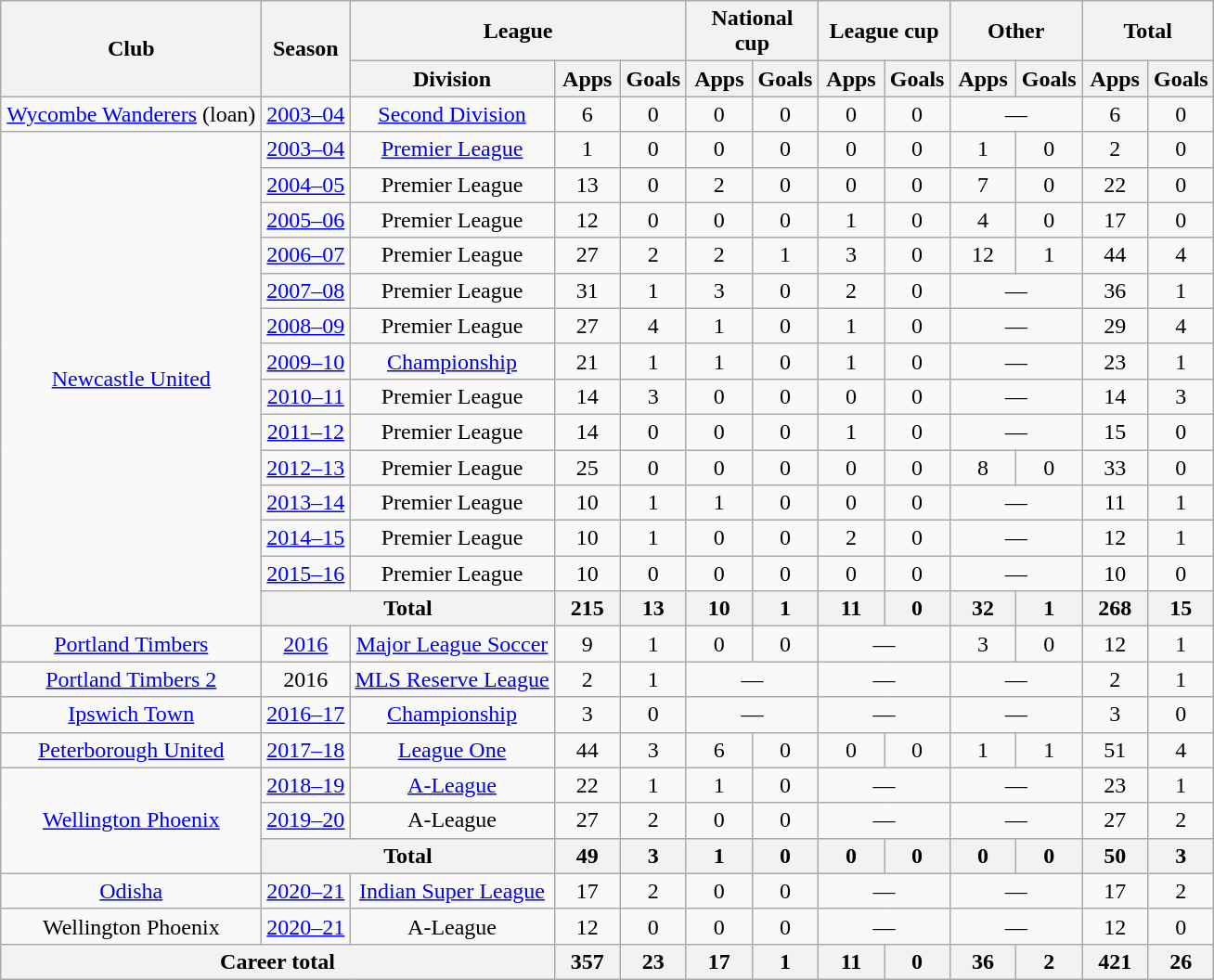<table class="wikitable" style="text-align:center">
<tr>
<th rowspan="2" width="180">Club</th>
<th rowspan="2">Season</th>
<th colspan="3">League</th>
<th colspan="2">National cup</th>
<th colspan="2">League cup</th>
<th colspan="2">Other</th>
<th colspan="2">Total</th>
</tr>
<tr>
<th>Division</th>
<th width="40">Apps</th>
<th width="40">Goals</th>
<th width="40">Apps</th>
<th width="40">Goals</th>
<th width="40">Apps</th>
<th width="40">Goals</th>
<th width="40">Apps</th>
<th width="40">Goals</th>
<th width="40">Apps</th>
<th width="40">Goals</th>
</tr>
<tr>
<td><a href='#'>Wycombe Wanderers</a> (loan)</td>
<td><a href='#'>2003–04</a></td>
<td><a href='#'>Second Division</a></td>
<td>6</td>
<td>0</td>
<td>0</td>
<td>0</td>
<td>0</td>
<td>0</td>
<td colspan="2">—</td>
<td>6</td>
<td>0</td>
</tr>
<tr>
<td rowspan="14"><a href='#'>Newcastle United</a></td>
<td><a href='#'>2003–04</a></td>
<td><a href='#'>Premier League</a></td>
<td>1</td>
<td>0</td>
<td>0</td>
<td>0</td>
<td>0</td>
<td>0</td>
<td>1</td>
<td>0</td>
<td>2</td>
<td>0</td>
</tr>
<tr>
<td><a href='#'>2004–05</a></td>
<td>Premier League</td>
<td>13</td>
<td>0</td>
<td>2</td>
<td>0</td>
<td>0</td>
<td>0</td>
<td>7</td>
<td>0</td>
<td>22</td>
<td>0</td>
</tr>
<tr>
<td><a href='#'>2005–06</a></td>
<td>Premier League</td>
<td>12</td>
<td>0</td>
<td>0</td>
<td>0</td>
<td>1</td>
<td>0</td>
<td>4</td>
<td>0</td>
<td>17</td>
<td>0</td>
</tr>
<tr>
<td><a href='#'>2006–07</a></td>
<td>Premier League</td>
<td>27</td>
<td>2</td>
<td>2</td>
<td>1</td>
<td>3</td>
<td>0</td>
<td>12</td>
<td>1</td>
<td>44</td>
<td>4</td>
</tr>
<tr>
<td><a href='#'>2007–08</a></td>
<td>Premier League</td>
<td>31</td>
<td>1</td>
<td>3</td>
<td>0</td>
<td>2</td>
<td>0</td>
<td colspan="2">—</td>
<td>36</td>
<td>1</td>
</tr>
<tr>
<td><a href='#'>2008–09</a></td>
<td>Premier League</td>
<td>27</td>
<td>4</td>
<td>1</td>
<td>0</td>
<td>1</td>
<td>0</td>
<td colspan="2">—</td>
<td>29</td>
<td>4</td>
</tr>
<tr>
<td><a href='#'>2009–10</a></td>
<td><a href='#'>Championship</a></td>
<td>21</td>
<td>1</td>
<td>1</td>
<td>0</td>
<td>1</td>
<td>0</td>
<td colspan="2">—</td>
<td>23</td>
<td>1</td>
</tr>
<tr>
<td><a href='#'>2010–11</a></td>
<td>Premier League</td>
<td>14</td>
<td>3</td>
<td>0</td>
<td>0</td>
<td>0</td>
<td>0</td>
<td colspan="2">—</td>
<td>14</td>
<td>3</td>
</tr>
<tr>
<td><a href='#'>2011–12</a></td>
<td>Premier League</td>
<td>14</td>
<td>0</td>
<td>0</td>
<td>0</td>
<td>1</td>
<td>0</td>
<td colspan="2">—</td>
<td>15</td>
<td>0</td>
</tr>
<tr>
<td><a href='#'>2012–13</a></td>
<td>Premier League</td>
<td>25</td>
<td>0</td>
<td>0</td>
<td>0</td>
<td>0</td>
<td>0</td>
<td>8</td>
<td>0</td>
<td>33</td>
<td>0</td>
</tr>
<tr>
<td><a href='#'>2013–14</a></td>
<td>Premier League</td>
<td>10</td>
<td>1</td>
<td>1</td>
<td>0</td>
<td>0</td>
<td>0</td>
<td colspan="2">—</td>
<td>11</td>
<td>1</td>
</tr>
<tr>
<td><a href='#'>2014–15</a></td>
<td>Premier League</td>
<td>10</td>
<td>1</td>
<td>0</td>
<td>0</td>
<td>2</td>
<td>0</td>
<td colspan="2">—</td>
<td>12</td>
<td>1</td>
</tr>
<tr>
<td><a href='#'>2015–16</a></td>
<td>Premier League</td>
<td>10</td>
<td>0</td>
<td>0</td>
<td>0</td>
<td>0</td>
<td>0</td>
<td colspan="2">—</td>
<td>10</td>
<td>0</td>
</tr>
<tr>
<th colspan="2">Total</th>
<th>215</th>
<th>13</th>
<th>10</th>
<th>1</th>
<th>11</th>
<th>0</th>
<th>32</th>
<th>1</th>
<th>268</th>
<th>15</th>
</tr>
<tr>
<td><a href='#'>Portland Timbers</a></td>
<td><a href='#'>2016</a></td>
<td><a href='#'>Major League Soccer</a></td>
<td>9</td>
<td>1</td>
<td>0</td>
<td>0</td>
<td colspan="2">—</td>
<td>3</td>
<td>0</td>
<td>12</td>
<td>1</td>
</tr>
<tr>
<td><a href='#'>Portland Timbers 2</a></td>
<td>2016</td>
<td><a href='#'>MLS Reserve League</a></td>
<td>2</td>
<td>1</td>
<td colspan="2">—</td>
<td colspan="2">—</td>
<td colspan="2">—</td>
<td>2</td>
<td>1</td>
</tr>
<tr>
<td><a href='#'>Ipswich Town</a></td>
<td><a href='#'>2016–17</a></td>
<td><a href='#'>Championship</a></td>
<td>3</td>
<td>0</td>
<td colspan="2">—</td>
<td colspan="2">—</td>
<td colspan="2">—</td>
<td>3</td>
<td>0</td>
</tr>
<tr>
<td><a href='#'>Peterborough United</a></td>
<td><a href='#'>2017–18</a></td>
<td><a href='#'>League One</a></td>
<td>44</td>
<td>3</td>
<td>6</td>
<td>0</td>
<td>0</td>
<td>0</td>
<td>1</td>
<td>1</td>
<td>51</td>
<td>4</td>
</tr>
<tr>
<td rowspan="3"><a href='#'>Wellington Phoenix</a></td>
<td><a href='#'>2018–19</a></td>
<td><a href='#'>A-League</a></td>
<td>22</td>
<td>1</td>
<td>1</td>
<td>0</td>
<td colspan="2">—</td>
<td colspan="2">—</td>
<td>23</td>
<td>1</td>
</tr>
<tr>
<td><a href='#'>2019–20</a></td>
<td>A-League</td>
<td>27</td>
<td>2</td>
<td>0</td>
<td>0</td>
<td colspan="2">—</td>
<td colspan="2">—</td>
<td>27</td>
<td>2</td>
</tr>
<tr>
<th colspan="2">Total</th>
<th>49</th>
<th>3</th>
<th>1</th>
<th>0</th>
<th>0</th>
<th>0</th>
<th>0</th>
<th>0</th>
<th>50</th>
<th>3</th>
</tr>
<tr>
<td><a href='#'>Odisha</a></td>
<td><a href='#'>2020–21</a></td>
<td><a href='#'>Indian Super League</a></td>
<td>17</td>
<td>2</td>
<td>0</td>
<td>0</td>
<td colspan="2">—</td>
<td colspan="2">—</td>
<td>17</td>
<td>2</td>
</tr>
<tr>
<td>Wellington Phoenix</td>
<td><a href='#'>2020–21</a></td>
<td>A-League</td>
<td>12</td>
<td>0</td>
<td>0</td>
<td>0</td>
<td colspan="2">—</td>
<td colspan="2">—</td>
<td>12</td>
<td>0</td>
</tr>
<tr>
<th colspan="3">Career total</th>
<th>357</th>
<th>23</th>
<th>17</th>
<th>1</th>
<th>11</th>
<th>0</th>
<th>36</th>
<th>2</th>
<th>421</th>
<th>26</th>
</tr>
</table>
